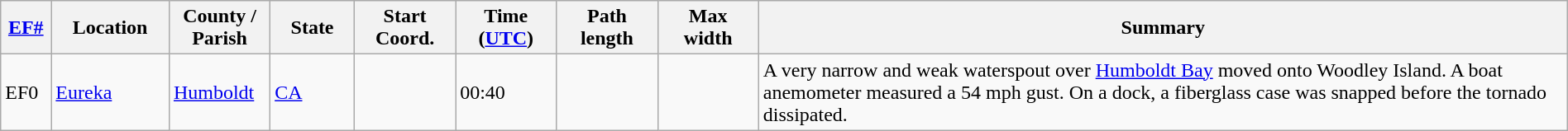<table class="wikitable sortable" style="width:100%;">
<tr>
<th scope="col"  style="width:3%; text-align:center;"><a href='#'>EF#</a></th>
<th scope="col"  style="width:7%; text-align:center;" class="unsortable">Location</th>
<th scope="col"  style="width:6%; text-align:center;" class="unsortable">County / Parish</th>
<th scope="col"  style="width:5%; text-align:center;">State</th>
<th scope="col"  style="width:6%; text-align:center;">Start Coord.</th>
<th scope="col"  style="width:6%; text-align:center;">Time (<a href='#'>UTC</a>)</th>
<th scope="col"  style="width:6%; text-align:center;">Path length</th>
<th scope="col"  style="width:6%; text-align:center;">Max width</th>
<th scope="col" class="unsortable" style="width:48%; text-align:center;">Summary</th>
</tr>
<tr>
<td bgcolor=>EF0</td>
<td><a href='#'>Eureka</a></td>
<td><a href='#'>Humboldt</a></td>
<td><a href='#'>CA</a></td>
<td></td>
<td>00:40</td>
<td></td>
<td></td>
<td>A very narrow and weak waterspout over <a href='#'>Humboldt Bay</a> moved onto Woodley Island. A boat anemometer measured a 54 mph gust. On a dock, a fiberglass case was snapped before the tornado dissipated.</td>
</tr>
</table>
